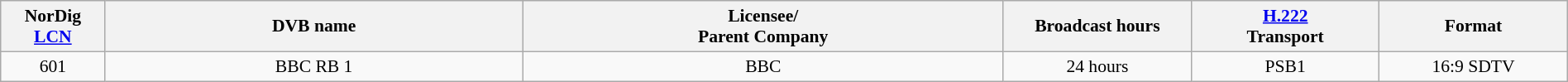<table class="wikitable sortable" style="font-size:90%; text-align:center; width:100%;">
<tr>
<th style="width:5%;">NorDig <a href='#'>LCN</a></th>
<th style="width:20%;">DVB name</th>
<th style="width:23%;">Licensee/<br>Parent Company</th>
<th style="width:9%;">Broadcast hours</th>
<th style="width:9%;"><a href='#'>H.222</a><br>Transport</th>
<th style="width:9%;">Format</th>
</tr>
<tr>
<td>601</td>
<td>BBC RB 1</td>
<td>BBC</td>
<td>24 hours</td>
<td>PSB1</td>
<td>16:9 SDTV</td>
</tr>
</table>
